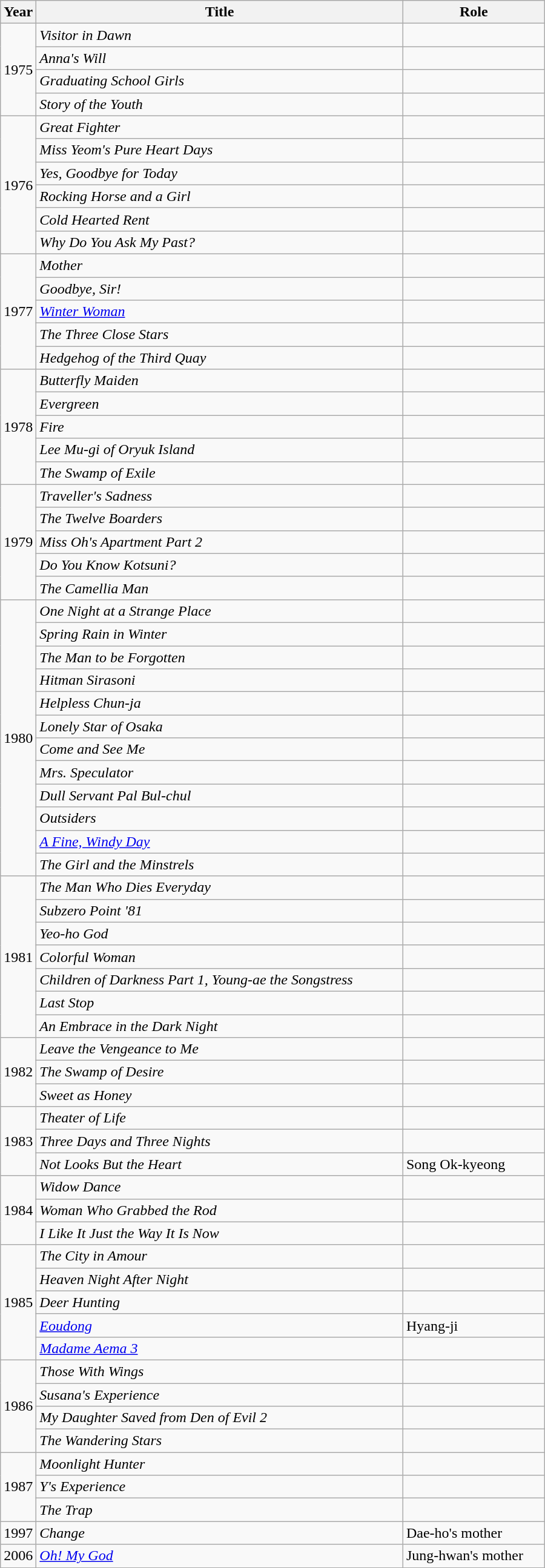<table class="wikitable" style="width:600px">
<tr>
<th width=10>Year</th>
<th>Title</th>
<th>Role</th>
</tr>
<tr>
<td rowspan=4>1975</td>
<td><em>Visitor in Dawn</em></td>
<td></td>
</tr>
<tr>
<td><em>Anna's Will</em></td>
<td></td>
</tr>
<tr>
<td><em>Graduating School Girls</em></td>
<td></td>
</tr>
<tr>
<td><em>Story of the Youth</em></td>
<td></td>
</tr>
<tr>
<td rowspan=6>1976</td>
<td><em>Great Fighter</em></td>
<td></td>
</tr>
<tr>
<td><em>Miss Yeom's Pure Heart Days</em></td>
<td></td>
</tr>
<tr>
<td><em>Yes, Goodbye for Today</em></td>
<td></td>
</tr>
<tr>
<td><em>Rocking Horse and a Girl</em></td>
<td></td>
</tr>
<tr>
<td><em>Cold Hearted Rent</em></td>
<td></td>
</tr>
<tr>
<td><em>Why Do You Ask My Past?</em></td>
<td></td>
</tr>
<tr>
<td rowspan=5>1977</td>
<td><em>Mother</em></td>
<td></td>
</tr>
<tr>
<td><em>Goodbye, Sir!</em></td>
<td></td>
</tr>
<tr>
<td><em><a href='#'>Winter Woman</a></em></td>
<td></td>
</tr>
<tr>
<td><em>The Three Close Stars</em></td>
<td></td>
</tr>
<tr>
<td><em>Hedgehog of the Third Quay</em></td>
<td></td>
</tr>
<tr>
<td rowspan=5>1978</td>
<td><em>Butterfly Maiden</em></td>
<td></td>
</tr>
<tr>
<td><em>Evergreen</em></td>
<td></td>
</tr>
<tr>
<td><em>Fire</em></td>
<td></td>
</tr>
<tr>
<td><em>Lee Mu-gi of Oryuk Island</em></td>
<td></td>
</tr>
<tr>
<td><em>The Swamp of Exile</em> </td>
<td></td>
</tr>
<tr>
<td rowspan=5>1979</td>
<td><em>Traveller's Sadness</em> </td>
<td></td>
</tr>
<tr>
<td><em>The Twelve Boarders</em></td>
<td></td>
</tr>
<tr>
<td><em>Miss Oh's Apartment Part 2</em></td>
<td></td>
</tr>
<tr>
<td><em>Do You Know Kotsuni?</em></td>
<td></td>
</tr>
<tr>
<td><em>The Camellia Man</em> </td>
<td></td>
</tr>
<tr>
<td rowspan=12>1980</td>
<td><em>One Night at a Strange Place</em> </td>
<td></td>
</tr>
<tr>
<td><em>Spring Rain in Winter</em></td>
<td></td>
</tr>
<tr>
<td><em>The Man to be Forgotten</em></td>
<td></td>
</tr>
<tr>
<td><em>Hitman Sirasoni</em></td>
<td></td>
</tr>
<tr>
<td><em>Helpless Chun-ja</em></td>
<td></td>
</tr>
<tr>
<td><em>Lonely Star of Osaka</em></td>
<td></td>
</tr>
<tr>
<td><em>Come and See Me</em></td>
<td></td>
</tr>
<tr>
<td><em>Mrs. Speculator</em> </td>
<td></td>
</tr>
<tr>
<td><em>Dull Servant Pal Bul-chul</em></td>
<td></td>
</tr>
<tr>
<td><em>Outsiders</em></td>
<td></td>
</tr>
<tr>
<td><em><a href='#'>A Fine, Windy Day</a></em></td>
<td></td>
</tr>
<tr>
<td><em>The Girl and the Minstrels</em> </td>
<td></td>
</tr>
<tr>
<td rowspan=7>1981</td>
<td><em>The Man Who Dies Everyday</em></td>
<td></td>
</tr>
<tr>
<td><em>Subzero Point '81</em></td>
<td></td>
</tr>
<tr>
<td><em>Yeo-ho God</em> </td>
<td></td>
</tr>
<tr>
<td><em>Colorful Woman</em></td>
<td></td>
</tr>
<tr>
<td><em>Children of Darkness Part 1, Young-ae the Songstress</em></td>
<td></td>
</tr>
<tr>
<td><em>Last Stop</em> </td>
<td></td>
</tr>
<tr>
<td><em>An Embrace in the Dark Night</em></td>
<td></td>
</tr>
<tr>
<td rowspan=3>1982</td>
<td><em>Leave the Vengeance to Me</em></td>
<td></td>
</tr>
<tr>
<td><em>The Swamp of Desire</em></td>
<td></td>
</tr>
<tr>
<td><em>Sweet as Honey</em></td>
<td></td>
</tr>
<tr>
<td rowspan=3>1983</td>
<td><em>Theater of Life</em></td>
<td></td>
</tr>
<tr>
<td><em>Three Days and Three Nights</em></td>
<td></td>
</tr>
<tr>
<td><em>Not Looks But the Heart</em> </td>
<td>Song Ok-kyeong</td>
</tr>
<tr>
<td rowspan=3>1984</td>
<td><em>Widow Dance</em></td>
<td></td>
</tr>
<tr>
<td><em>Woman Who Grabbed the Rod</em></td>
<td></td>
</tr>
<tr>
<td><em>I Like It Just the Way It Is Now</em></td>
<td></td>
</tr>
<tr>
<td rowspan=5>1985</td>
<td><em>The City in Amour</em></td>
<td></td>
</tr>
<tr>
<td><em>Heaven Night After Night</em> </td>
<td></td>
</tr>
<tr>
<td><em>Deer Hunting</em></td>
<td></td>
</tr>
<tr>
<td><em><a href='#'>Eoudong</a></em></td>
<td>Hyang-ji</td>
</tr>
<tr>
<td><em><a href='#'>Madame Aema 3</a></em></td>
<td></td>
</tr>
<tr>
<td rowspan=4>1986</td>
<td><em>Those With Wings</em></td>
<td></td>
</tr>
<tr>
<td><em>Susana's Experience</em></td>
<td></td>
</tr>
<tr>
<td><em>My Daughter Saved from Den of Evil 2</em></td>
<td></td>
</tr>
<tr>
<td><em>The Wandering Stars</em></td>
<td></td>
</tr>
<tr>
<td rowspan=3>1987</td>
<td><em>Moonlight Hunter</em></td>
<td></td>
</tr>
<tr>
<td><em>Y's Experience</em></td>
<td></td>
</tr>
<tr>
<td><em>The Trap</em></td>
<td></td>
</tr>
<tr>
<td>1997</td>
<td><em>Change</em></td>
<td>Dae-ho's mother</td>
</tr>
<tr>
<td>2006</td>
<td><em><a href='#'>Oh! My God</a></em></td>
<td>Jung-hwan's mother</td>
</tr>
<tr>
</tr>
</table>
